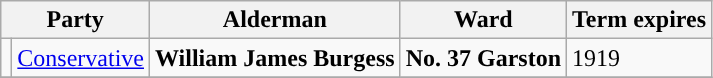<table class="wikitable">
<tr>
<th colspan="2">Party</th>
<th>Alderman</th>
<th>Ward</th>
<th>Term expires</th>
</tr>
<tr>
<td style="background-color:"></td>
<td><a href='#'>Conservative</a></td>
<td><strong>William James Burgess</strong></td>
<td><strong>No. 37 Garston</strong></td>
<td>1919</td>
</tr>
<tr>
</tr>
</table>
